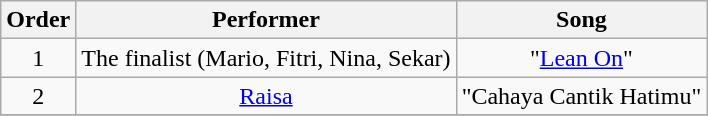<table class="wikitable" style="text-align:center;">
<tr>
<th>Order</th>
<th>Performer</th>
<th>Song</th>
</tr>
<tr>
<td>1</td>
<td>The finalist (Mario, Fitri, Nina, Sekar)</td>
<td>"<a href='#'>Lean On</a>"</td>
</tr>
<tr>
<td>2</td>
<td><a href='#'>Raisa</a></td>
<td>"Cahaya Cantik Hatimu"</td>
</tr>
<tr>
</tr>
</table>
